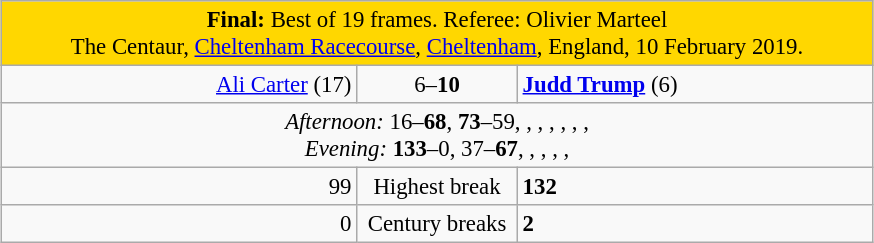<table class="wikitable" style="font-size: 95%; margin: 1em auto 1em auto;">
<tr>
<td colspan="3" align="center" bgcolor="#ffd700"><strong>Final:</strong> Best of 19 frames. Referee: Olivier Marteel<br>The Centaur, <a href='#'>Cheltenham Racecourse</a>, <a href='#'>Cheltenham</a>, England, 10 February 2019.</td>
</tr>
<tr>
<td width="230" align="right"><a href='#'>Ali Carter</a> (17)<br></td>
<td width="100" align="center">6–<strong>10</strong></td>
<td width="230"><strong><a href='#'>Judd Trump</a></strong> (6)<br></td>
</tr>
<tr>
<td colspan="3" align="center" style="font-size: 100%"><em>Afternoon:</em> 16–<strong>68</strong>, <strong>73</strong>–59, , , , , , , <br><em>Evening:</em> <strong>133</strong>–0, 37–<strong>67</strong>, , , , , </td>
</tr>
<tr>
<td align="right">99</td>
<td align="center">Highest break</td>
<td><strong>132</strong></td>
</tr>
<tr>
<td align="right">0</td>
<td align="center">Century breaks</td>
<td><strong>2</strong></td>
</tr>
</table>
